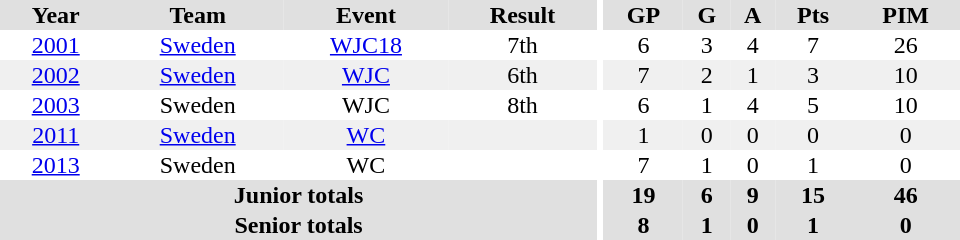<table border="0" cellpadding="1" cellspacing="0" ID="Table3" style="text-align:center; width:40em">
<tr ALIGN="center" bgcolor="#e0e0e0">
<th>Year</th>
<th>Team</th>
<th>Event</th>
<th>Result</th>
<th rowspan="99" bgcolor="#ffffff"></th>
<th>GP</th>
<th>G</th>
<th>A</th>
<th>Pts</th>
<th>PIM</th>
</tr>
<tr>
<td><a href='#'>2001</a></td>
<td><a href='#'>Sweden</a></td>
<td><a href='#'>WJC18</a></td>
<td>7th</td>
<td>6</td>
<td>3</td>
<td>4</td>
<td>7</td>
<td>26</td>
</tr>
<tr bgcolor="#f0f0f0">
<td><a href='#'>2002</a></td>
<td><a href='#'>Sweden</a></td>
<td><a href='#'>WJC</a></td>
<td>6th</td>
<td>7</td>
<td>2</td>
<td>1</td>
<td>3</td>
<td>10</td>
</tr>
<tr>
<td><a href='#'>2003</a></td>
<td>Sweden</td>
<td>WJC</td>
<td>8th</td>
<td>6</td>
<td>1</td>
<td>4</td>
<td>5</td>
<td>10</td>
</tr>
<tr bgcolor="#f0f0f0">
<td><a href='#'>2011</a></td>
<td><a href='#'>Sweden</a></td>
<td><a href='#'>WC</a></td>
<td></td>
<td>1</td>
<td>0</td>
<td>0</td>
<td>0</td>
<td>0</td>
</tr>
<tr>
<td><a href='#'>2013</a></td>
<td>Sweden</td>
<td>WC</td>
<td></td>
<td>7</td>
<td>1</td>
<td>0</td>
<td>1</td>
<td>0</td>
</tr>
<tr bgcolor="#e0e0e0">
<th colspan="4">Junior totals</th>
<th>19</th>
<th>6</th>
<th>9</th>
<th>15</th>
<th>46</th>
</tr>
<tr bgcolor="#e0e0e0">
<th colspan="4">Senior totals</th>
<th>8</th>
<th>1</th>
<th>0</th>
<th>1</th>
<th>0</th>
</tr>
</table>
